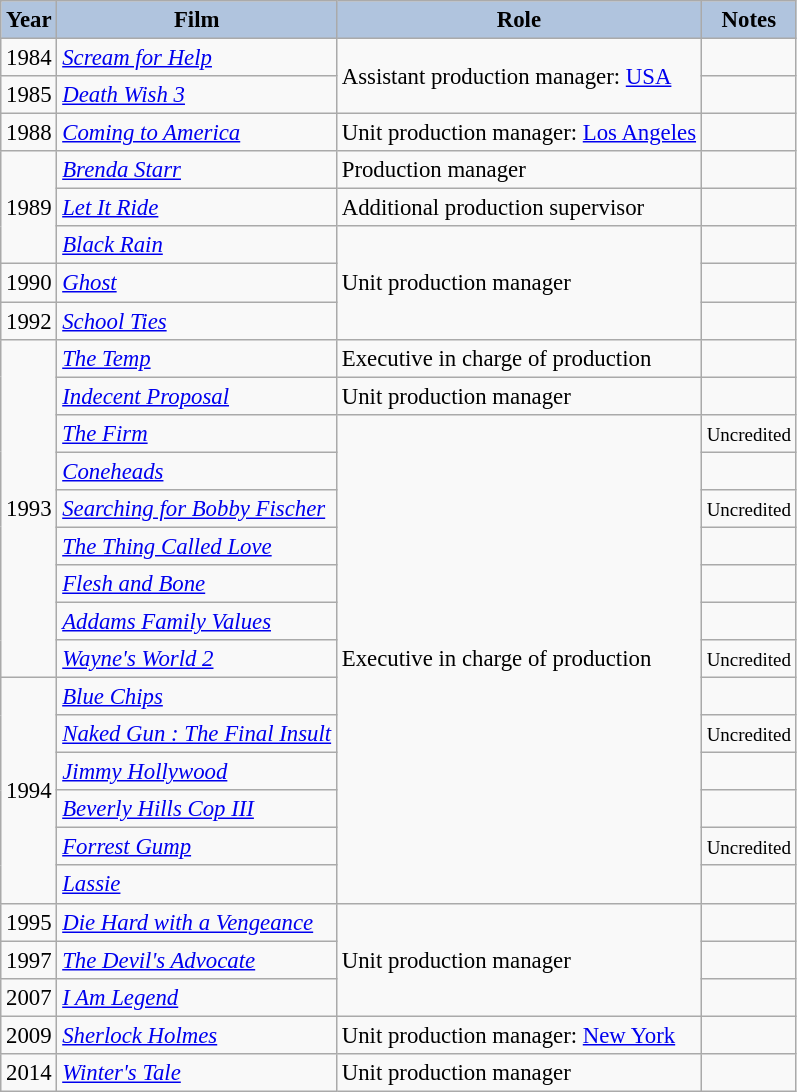<table class="wikitable" style="font-size:95%;">
<tr align="center">
<th style="background:#B0C4DE;">Year</th>
<th style="background:#B0C4DE;">Film</th>
<th style="background:#B0C4DE;">Role</th>
<th style="background:#B0C4DE;">Notes</th>
</tr>
<tr>
<td>1984</td>
<td><em><a href='#'>Scream for Help</a></em></td>
<td rowspan=2>Assistant production manager: <a href='#'>USA</a></td>
<td></td>
</tr>
<tr>
<td>1985</td>
<td><em><a href='#'>Death Wish 3</a></em></td>
<td></td>
</tr>
<tr>
<td>1988</td>
<td><em><a href='#'>Coming to America</a></em></td>
<td>Unit production manager: <a href='#'>Los Angeles</a></td>
<td></td>
</tr>
<tr>
<td rowspan=3>1989</td>
<td><em><a href='#'>Brenda Starr</a></em></td>
<td>Production manager</td>
<td></td>
</tr>
<tr>
<td><em><a href='#'>Let It Ride</a></em></td>
<td>Additional production supervisor</td>
<td></td>
</tr>
<tr>
<td><em><a href='#'>Black Rain</a></em></td>
<td rowspan=3>Unit production manager</td>
<td></td>
</tr>
<tr>
<td>1990</td>
<td><em><a href='#'>Ghost</a></em></td>
<td></td>
</tr>
<tr>
<td>1992</td>
<td><em><a href='#'>School Ties</a></em></td>
<td></td>
</tr>
<tr>
<td rowspan=9>1993</td>
<td><em><a href='#'>The Temp</a></em></td>
<td>Executive in charge of production</td>
<td></td>
</tr>
<tr>
<td><em><a href='#'>Indecent Proposal</a></em></td>
<td>Unit production manager</td>
<td></td>
</tr>
<tr>
<td><em><a href='#'>The Firm</a></em></td>
<td rowspan=13>Executive in charge of production</td>
<td><small>Uncredited</small></td>
</tr>
<tr>
<td><em><a href='#'>Coneheads</a></em></td>
<td></td>
</tr>
<tr>
<td><em><a href='#'>Searching for Bobby Fischer</a></em></td>
<td><small>Uncredited</small></td>
</tr>
<tr>
<td><em><a href='#'>The Thing Called Love</a></em></td>
<td></td>
</tr>
<tr>
<td><em><a href='#'>Flesh and Bone</a></em></td>
<td></td>
</tr>
<tr>
<td><em><a href='#'>Addams Family Values</a></em></td>
<td></td>
</tr>
<tr>
<td><em><a href='#'>Wayne's World 2</a></em></td>
<td><small>Uncredited</small></td>
</tr>
<tr>
<td rowspan=6>1994</td>
<td><em><a href='#'>Blue Chips</a></em></td>
<td></td>
</tr>
<tr>
<td><em><a href='#'>Naked Gun : The Final Insult</a></em></td>
<td><small>Uncredited</small></td>
</tr>
<tr>
<td><em><a href='#'>Jimmy Hollywood</a></em></td>
<td></td>
</tr>
<tr>
<td><em><a href='#'>Beverly Hills Cop III</a></em></td>
<td></td>
</tr>
<tr>
<td><em><a href='#'>Forrest Gump</a></em></td>
<td><small>Uncredited</small></td>
</tr>
<tr>
<td><em><a href='#'>Lassie</a></em></td>
<td></td>
</tr>
<tr>
<td>1995</td>
<td><em><a href='#'>Die Hard with a Vengeance</a></em></td>
<td rowspan=3>Unit production manager</td>
<td></td>
</tr>
<tr>
<td>1997</td>
<td><em><a href='#'>The Devil's Advocate</a></em></td>
<td></td>
</tr>
<tr>
<td>2007</td>
<td><em><a href='#'>I Am Legend</a></em></td>
<td></td>
</tr>
<tr>
<td>2009</td>
<td><em><a href='#'>Sherlock Holmes</a></em></td>
<td>Unit production manager: <a href='#'>New York</a></td>
<td></td>
</tr>
<tr>
<td>2014</td>
<td><em><a href='#'>Winter's Tale</a></em></td>
<td>Unit production manager</td>
<td></td>
</tr>
</table>
